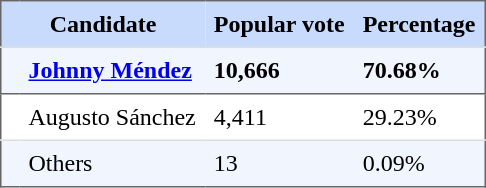<table style="border: 1px solid #666666; border-collapse: collapse" align="center" cellpadding="6">
<tr style="background-color: #C9DBFC">
<th colspan="2">Candidate</th>
<th>Popular vote</th>
<th>Percentage</th>
</tr>
<tr style="background-color: #F0F5FE">
<td style="border-top: 1px solid #DDDDDD"></td>
<td style="border-top: 1px solid #DDDDDD"><strong><a href='#'>Johnny Méndez</a></strong></td>
<td style="border-top: 1px solid #DDDDDD"><strong>10,666</strong></td>
<td style="border-top: 1px solid #DDDDDD"><strong>70.68%</strong></td>
</tr>
<tr>
<td style="border-top: 1px solid #666666"></td>
<td style="border-top: 1px solid #666666">Augusto Sánchez</td>
<td style="border-top: 1px solid #666666">4,411</td>
<td style="border-top: 1px solid #666666">29.23%</td>
</tr>
<tr style="background-color: #F0F5FE">
<td style="border-top: 1px solid #DDDDDD"></td>
<td style="border-top: 1px solid #DDDDDD">Others</td>
<td style="border-top: 1px solid #DDDDDD">13</td>
<td style="border-top: 1px solid #DDDDDD">0.09%</td>
</tr>
</table>
